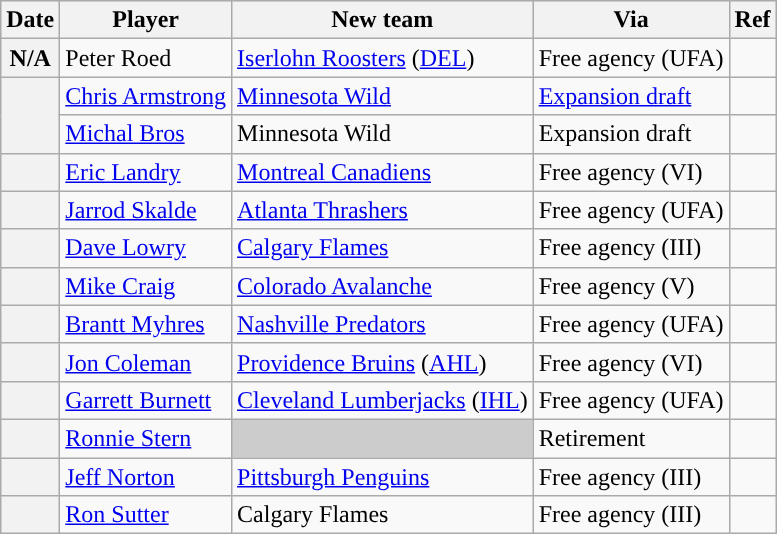<table class="wikitable plainrowheaders">
<tr style="background:#ddd; text-align:center;">
<th>Date</th>
<th>Player</th>
<th>New team</th>
<th>Via</th>
<th>Ref</th>
</tr>
<tr>
<th scope="row">N/A</th>
<td>Peter Roed</td>
<td><a href='#'>Iserlohn Roosters</a> (<a href='#'>DEL</a>)</td>
<td>Free agency (UFA)</td>
<td></td>
</tr>
<tr>
<th scope="row" rowspan=2></th>
<td><a href='#'>Chris Armstrong</a></td>
<td><a href='#'>Minnesota Wild</a></td>
<td><a href='#'>Expansion draft</a></td>
<td></td>
</tr>
<tr>
<td><a href='#'>Michal Bros</a></td>
<td>Minnesota Wild</td>
<td>Expansion draft</td>
<td></td>
</tr>
<tr>
<th scope="row"></th>
<td><a href='#'>Eric Landry</a></td>
<td><a href='#'>Montreal Canadiens</a></td>
<td>Free agency (VI)</td>
<td></td>
</tr>
<tr>
<th scope="row"></th>
<td><a href='#'>Jarrod Skalde</a></td>
<td><a href='#'>Atlanta Thrashers</a></td>
<td>Free agency (UFA)</td>
<td></td>
</tr>
<tr>
<th scope="row"></th>
<td><a href='#'>Dave Lowry</a></td>
<td><a href='#'>Calgary Flames</a></td>
<td>Free agency (III)</td>
<td></td>
</tr>
<tr>
<th scope="row"></th>
<td><a href='#'>Mike Craig</a></td>
<td><a href='#'>Colorado Avalanche</a></td>
<td>Free agency (V)</td>
<td></td>
</tr>
<tr>
<th scope="row"></th>
<td><a href='#'>Brantt Myhres</a></td>
<td><a href='#'>Nashville Predators</a></td>
<td>Free agency (UFA)</td>
<td></td>
</tr>
<tr>
<th scope="row"></th>
<td><a href='#'>Jon Coleman</a></td>
<td><a href='#'>Providence Bruins</a> (<a href='#'>AHL</a>)</td>
<td>Free agency (VI)</td>
<td></td>
</tr>
<tr>
<th scope="row"></th>
<td><a href='#'>Garrett Burnett</a></td>
<td><a href='#'>Cleveland Lumberjacks</a> (<a href='#'>IHL</a>)</td>
<td>Free agency (UFA)</td>
<td></td>
</tr>
<tr>
<th scope="row"></th>
<td><a href='#'>Ronnie Stern</a></td>
<td style="background:#ccc"></td>
<td>Retirement</td>
<td></td>
</tr>
<tr>
<th scope="row"></th>
<td><a href='#'>Jeff Norton</a></td>
<td><a href='#'>Pittsburgh Penguins</a></td>
<td>Free agency (III)</td>
<td></td>
</tr>
<tr>
<th scope="row"></th>
<td><a href='#'>Ron Sutter</a></td>
<td>Calgary Flames</td>
<td>Free agency (III)</td>
<td></td>
</tr>
</table>
